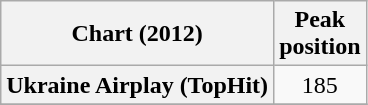<table class="wikitable plainrowheaders" style="text-align:center">
<tr>
<th scope="col">Chart (2012)</th>
<th scope="col">Peak<br>position</th>
</tr>
<tr>
<th scope="row">Ukraine Airplay (TopHit)</th>
<td>185</td>
</tr>
<tr>
</tr>
</table>
